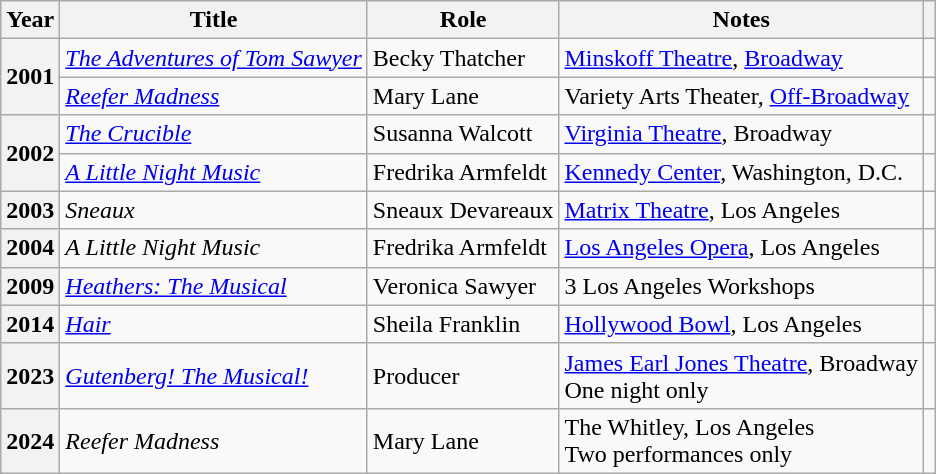<table class="wikitable sortable">
<tr>
<th scope="col">Year</th>
<th scope="col">Title</th>
<th scope="col">Role</th>
<th scope="col" class="unsortable">Notes</th>
<th scope="col" class="unsortable"></th>
</tr>
<tr>
<th scope="rowgroup" rowspan="2">2001</th>
<td><em><a href='#'>The Adventures of Tom Sawyer</a></em></td>
<td data-sort-value="Thatcher, Becky">Becky Thatcher</td>
<td><a href='#'>Minskoff Theatre</a>, <a href='#'>Broadway</a></td>
<td style="text-align:center;"></td>
</tr>
<tr>
<td><em><a href='#'>Reefer Madness</a></em></td>
<td data-sort-value="Lane, Mary">Mary Lane</td>
<td>Variety Arts Theater, <a href='#'>Off-Broadway</a></td>
<td style="text-align:center;"></td>
</tr>
<tr>
<th scope="rowgroup" rowspan="2">2002</th>
<td><em><a href='#'>The Crucible</a></em></td>
<td data-sort-value="Walcott, Susanna">Susanna Walcott</td>
<td><a href='#'>Virginia Theatre</a>, Broadway</td>
<td style="text-align:center;"></td>
</tr>
<tr>
<td data-sort-value="Little Night Music, A"><em><a href='#'>A Little Night Music</a></em></td>
<td data-sort-value="Armfeldt, Fredrika">Fredrika Armfeldt</td>
<td><a href='#'>Kennedy Center</a>, Washington, D.C.</td>
<td style="text-align:center;"></td>
</tr>
<tr>
<th scope=row>2003</th>
<td><em>Sneaux</em></td>
<td data-sort-value="Devareaux, Sneaux">Sneaux Devareaux</td>
<td><a href='#'>Matrix Theatre</a>, Los Angeles</td>
<td style="text-align:center;"></td>
</tr>
<tr>
<th scope=row>2004</th>
<td data-sort-value="Little Night Music, A"><em>A Little Night Music</em></td>
<td data-sort-value="Armfeldt, Fredrika">Fredrika Armfeldt</td>
<td><a href='#'>Los Angeles Opera</a>, Los Angeles</td>
<td style="text-align:center;"></td>
</tr>
<tr>
<th scope=row>2009</th>
<td><em><a href='#'>Heathers: The Musical</a></em></td>
<td data-sort-value="Sawyer, Veronica">Veronica Sawyer</td>
<td>3 Los Angeles Workshops</td>
<td style="text-align:center;"></td>
</tr>
<tr>
<th scope=row>2014</th>
<td><em><a href='#'>Hair</a></em></td>
<td>Sheila Franklin</td>
<td><a href='#'>Hollywood Bowl</a>, Los Angeles</td>
<td style="text-align:center;"></td>
</tr>
<tr>
<th>2023</th>
<td><em><a href='#'>Gutenberg! The Musical!</a></em></td>
<td>Producer</td>
<td><a href='#'>James Earl Jones Theatre</a>, Broadway<br>One night only</td>
<td style="text-align:center"></td>
</tr>
<tr>
<th scope=row>2024</th>
<td><em>Reefer Madness</em></td>
<td>Mary Lane</td>
<td>The Whitley, Los Angeles<br>Two performances only</td>
<td style="text-align:center;"></td>
</tr>
</table>
